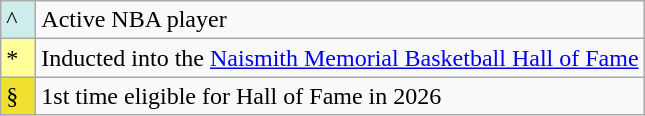<table class="wikitable">
<tr>
<td style="background:#CFECEC; width:1em">^</td>
<td>Active NBA player</td>
</tr>
<tr>
<td style="background:#FFFF99; width:1em">*</td>
<td>Inducted into the <a href='#'>Naismith Memorial Basketball Hall of Fame</a></td>
</tr>
<tr>
<td style="background:#F0E130; width:1em">§</td>
<td>1st time eligible for Hall of Fame in 2026</td>
</tr>
</table>
